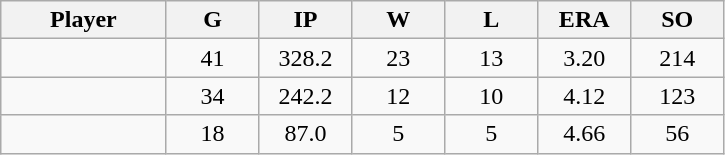<table class="wikitable sortable">
<tr>
<th bgcolor="#DDDDFF" width="16%">Player</th>
<th bgcolor="#DDDDFF" width="9%">G</th>
<th bgcolor="#DDDDFF" width="9%">IP</th>
<th bgcolor="#DDDDFF" width="9%">W</th>
<th bgcolor="#DDDDFF" width="9%">L</th>
<th bgcolor="#DDDDFF" width="9%">ERA</th>
<th bgcolor="#DDDDFF" width="9%">SO</th>
</tr>
<tr align="center">
<td></td>
<td>41</td>
<td>328.2</td>
<td>23</td>
<td>13</td>
<td>3.20</td>
<td>214</td>
</tr>
<tr align="center">
<td></td>
<td>34</td>
<td>242.2</td>
<td>12</td>
<td>10</td>
<td>4.12</td>
<td>123</td>
</tr>
<tr align="center">
<td></td>
<td>18</td>
<td>87.0</td>
<td>5</td>
<td>5</td>
<td>4.66</td>
<td>56</td>
</tr>
</table>
